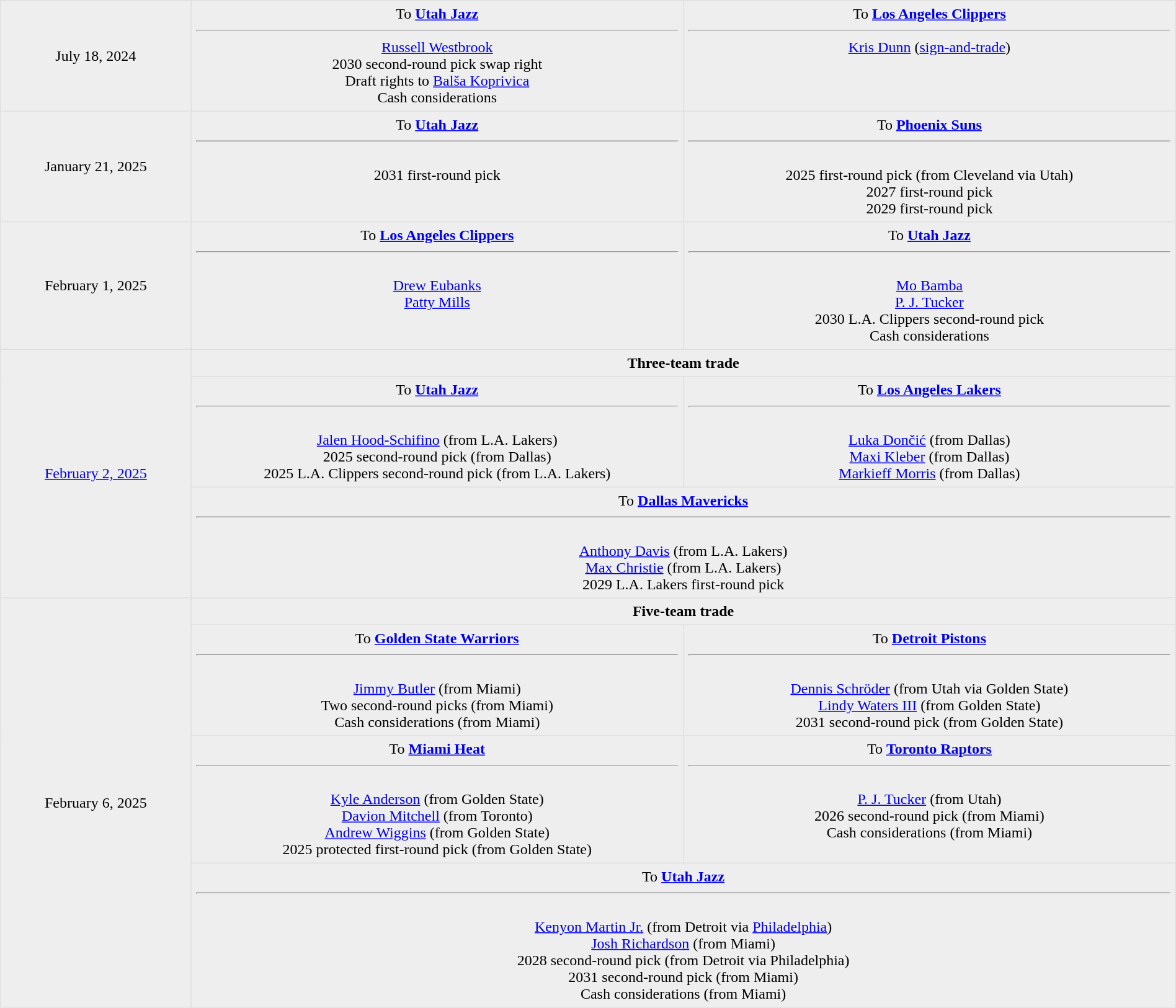<table border=1 style="border-collapse:collapse; text-align: center; width: 100%" bordercolor="#DFDFDF"  cellpadding="5">
<tr style="background:#eee;">
<td style="width:10%">July 18, 2024</td>
<td style="width:31%; vertical-align:top;">To <strong><a href='#'>Utah Jazz</a></strong><hr><a href='#'>Russell Westbrook</a><br>2030 second-round pick swap right<br>Draft rights to <a href='#'>Balša Koprivica</a><br>Cash considerations</td>
<td style="width:31%; vertical-align:top;">To <strong><a href='#'>Los Angeles Clippers</a></strong><hr><a href='#'>Kris Dunn</a> (<a href='#'>sign-and-trade</a>)</td>
</tr>
<tr style="background:#eee;">
<td>January 21, 2025</td>
<td valign="top">To <strong><a href='#'>Utah Jazz</a></strong><hr><br>2031 first-round pick</td>
<td valign="top">To <strong><a href='#'>Phoenix Suns</a></strong><hr><br>2025 first-round pick (from Cleveland via Utah)<br>
2027 first-round pick<br>
2029 first-round pick</td>
</tr>
<tr style="background:#eee;">
<td>February 1, 2025</td>
<td valign="top">To <strong><a href='#'>Los Angeles Clippers</a></strong><hr><br><a href='#'>Drew Eubanks</a><br>
<a href='#'>Patty Mills</a><br></td>
<td " valign="top">To <strong><a href='#'>Utah Jazz</a></strong><hr><br><a href='#'>Mo Bamba</a><br>
<a href='#'>P. J. Tucker</a><br>
2030 L.A. Clippers second-round pick<br>
Cash considerations</td>
</tr>
<tr style="background:#eee;">
<td rowspan=3><a href='#'>February 2, 2025</a></td>
<td colspan=2><strong>Three-team trade</strong></td>
</tr>
<tr style="background:#eee;">
<td valign="top">To <strong><a href='#'>Utah Jazz</a></strong><hr><br><a href='#'>Jalen Hood-Schifino</a> (from L.A. Lakers)<br>
2025 second-round pick (from Dallas)<br>
2025 L.A. Clippers second-round pick (from L.A. Lakers)</td>
<td valign="top">To <strong><a href='#'>Los Angeles Lakers</a></strong><hr><br><a href='#'>Luka Dončić</a> (from Dallas)<br>
<a href='#'>Maxi Kleber</a> (from Dallas)<br>
<a href='#'>Markieff Morris</a> (from Dallas)</td>
</tr>
<tr style="background:#eee;">
<td colspan=2 valign="top">To <strong><a href='#'>Dallas Mavericks</a></strong><hr><br><a href='#'>Anthony Davis</a> (from L.A. Lakers)<br>
<a href='#'>Max Christie</a> (from L.A. Lakers)<br>
2029 L.A. Lakers first-round pick</td>
</tr>
<tr style="background:#eee;">
<td style="width:12%" rowspan="4">February 6, 2025</td>
<td style="width:30%" valign="top" colspan="2"><strong>Five-team trade</strong></td>
</tr>
<tr style="background:#eee;">
<td valign="top">To <strong><a href='#'>Golden State Warriors</a></strong><hr><br><a href='#'>Jimmy Butler</a> (from Miami)<br>Two second-round picks (from Miami)<br>Cash considerations (from Miami)</td>
<td valign="top">To <strong><a href='#'>Detroit Pistons</a></strong><hr><br><a href='#'>Dennis Schröder</a> (from Utah via Golden State)<br><a href='#'>Lindy Waters III</a> (from Golden State)<br>2031 second-round pick (from Golden State)</td>
</tr>
<tr style="background:#eee;">
<td valign="top">To <strong><a href='#'>Miami Heat</a></strong><hr><br><a href='#'>Kyle Anderson</a> (from Golden State)<br><a href='#'>Davion Mitchell</a> (from Toronto)<br><a href='#'>Andrew Wiggins</a> (from Golden State)<br>2025 protected first-round pick (from Golden State)</td>
<td valign="top">To <strong><a href='#'>Toronto Raptors</a></strong><hr><br><a href='#'>P. J. Tucker</a> (from Utah)<br>2026 second-round pick (from Miami)<br>Cash considerations (from Miami)</td>
</tr>
<tr style="background:#eee;">
<td colspan=2 valign="top">To <strong><a href='#'>Utah Jazz</a></strong><hr><br><a href='#'>Kenyon Martin Jr.</a> (from Detroit via <a href='#'>Philadelphia</a>)<br><a href='#'>Josh Richardson</a> (from Miami)<br>2028 second-round pick (from Detroit via Philadelphia)<br>2031 second-round pick (from Miami)<br>Cash considerations (from Miami)</td>
</tr>
</table>
